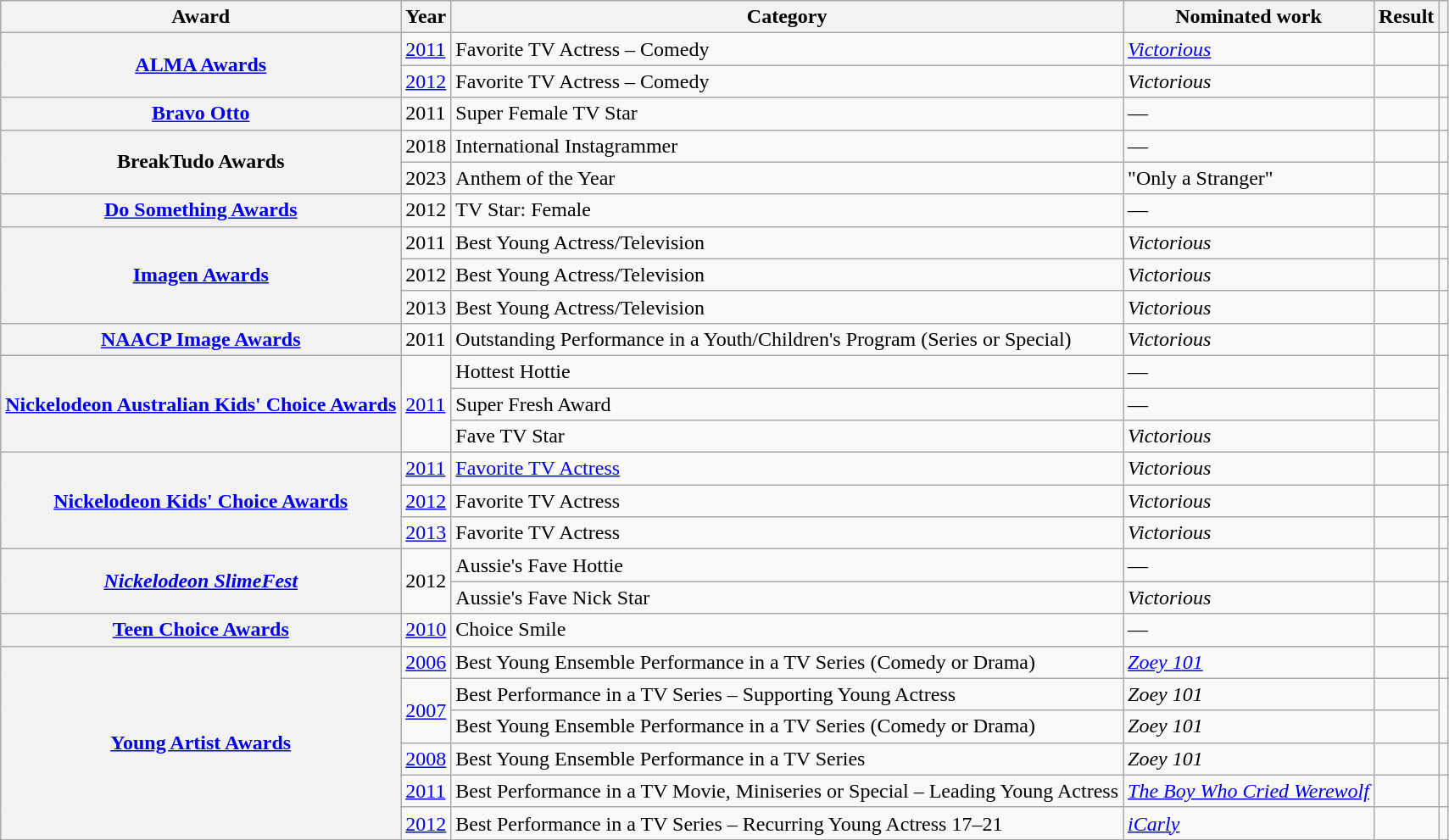<table class="wikitable sortable plainrowheaders">
<tr>
<th scope="col">Award</th>
<th scope="col">Year</th>
<th scope="col">Category</th>
<th scope="col">Nominated work</th>
<th scope="col">Result</th>
<th class="unsortable" scope="col"></th>
</tr>
<tr>
<th rowspan="2" scope="row"><a href='#'>ALMA Awards</a></th>
<td><a href='#'>2011</a></td>
<td>Favorite TV Actress – Comedy</td>
<td><em><a href='#'>Victorious</a></em></td>
<td></td>
<td style="text-align: center;"></td>
</tr>
<tr>
<td><a href='#'>2012</a></td>
<td>Favorite TV Actress – Comedy</td>
<td><em>Victorious</em></td>
<td></td>
<td style="text-align: center;"></td>
</tr>
<tr>
<th scope="row"><a href='#'>Bravo Otto</a></th>
<td>2011</td>
<td>Super Female TV Star</td>
<td>—</td>
<td></td>
<td style="text-align:center;"></td>
</tr>
<tr>
<th rowspan="2" scope="row">BreakTudo Awards</th>
<td>2018</td>
<td>International Instagrammer</td>
<td>—</td>
<td></td>
<td style="text-align:center;"></td>
</tr>
<tr>
<td>2023</td>
<td>Anthem of the Year</td>
<td>"Only a Stranger"</td>
<td></td>
<td style="text-align:center;"></td>
</tr>
<tr>
<th scope="row"><a href='#'>Do Something Awards</a></th>
<td>2012</td>
<td>TV Star: Female</td>
<td>—</td>
<td></td>
<td style="text-align: center;"></td>
</tr>
<tr>
<th rowspan="3" scope="row"><a href='#'>Imagen Awards</a></th>
<td>2011</td>
<td>Best Young Actress/Television</td>
<td><em>Victorious</em></td>
<td></td>
<td style="text-align: center;"></td>
</tr>
<tr>
<td>2012</td>
<td>Best Young Actress/Television</td>
<td><em>Victorious</em></td>
<td></td>
<td style="text-align: center;"></td>
</tr>
<tr>
<td>2013</td>
<td>Best Young Actress/Television</td>
<td><em>Victorious</em></td>
<td></td>
<td style="text-align: center;"></td>
</tr>
<tr>
<th scope="row"><a href='#'>NAACP Image Awards</a></th>
<td>2011</td>
<td>Outstanding Performance in a Youth/Children's Program (Series or Special)</td>
<td><em>Victorious</em></td>
<td></td>
<td style="text-align: center;"></td>
</tr>
<tr>
<th rowspan="3" scope="row"><a href='#'>Nickelodeon Australian Kids' Choice Awards</a></th>
<td rowspan="3"><a href='#'>2011</a></td>
<td>Hottest Hottie</td>
<td>—</td>
<td></td>
<td rowspan="3" style="text-align: center;"></td>
</tr>
<tr>
<td>Super Fresh Award</td>
<td>—</td>
<td></td>
</tr>
<tr>
<td>Fave TV Star</td>
<td><em>Victorious</em></td>
<td></td>
</tr>
<tr>
<th rowspan="3" scope="row"><a href='#'>Nickelodeon Kids' Choice Awards</a></th>
<td><a href='#'>2011</a></td>
<td><a href='#'>Favorite TV Actress</a></td>
<td><em>Victorious</em></td>
<td></td>
<td style="text-align: center;"></td>
</tr>
<tr>
<td><a href='#'>2012</a></td>
<td>Favorite TV Actress</td>
<td><em>Victorious</em></td>
<td></td>
<td style="text-align: center;"></td>
</tr>
<tr>
<td><a href='#'>2013</a></td>
<td>Favorite TV Actress</td>
<td><em>Victorious</em></td>
<td></td>
<td style="text-align: center;"></td>
</tr>
<tr>
<th rowspan="2" scope="row"><em><a href='#'>Nickelodeon SlimeFest</a></em></th>
<td rowspan="2">2012</td>
<td>Aussie's Fave Hottie</td>
<td>—</td>
<td></td>
<td style="text-align: center;"></td>
</tr>
<tr>
<td>Aussie's Fave Nick Star</td>
<td><em>Victorious</em></td>
<td></td>
<td style="text-align: center;"></td>
</tr>
<tr>
<th scope="row"><a href='#'>Teen Choice Awards</a></th>
<td><a href='#'>2010</a></td>
<td>Choice Smile</td>
<td>—</td>
<td></td>
<td style="text-align: center;"></td>
</tr>
<tr>
<th rowspan="6" scope="row"><a href='#'>Young Artist Awards</a></th>
<td><a href='#'>2006</a></td>
<td>Best Young Ensemble Performance in a TV Series (Comedy or Drama)</td>
<td><em><a href='#'>Zoey 101</a></em> </td>
<td></td>
<td style="text-align: center;"></td>
</tr>
<tr>
<td rowspan="2"><a href='#'>2007</a></td>
<td>Best Performance in a TV Series – Supporting Young Actress</td>
<td><em>Zoey 101</em></td>
<td></td>
<td style="text-align: center;" rowspan="2"></td>
</tr>
<tr>
<td>Best Young Ensemble Performance in a TV Series (Comedy or Drama)</td>
<td><em>Zoey 101</em> </td>
<td></td>
</tr>
<tr>
<td><a href='#'>2008</a></td>
<td>Best Young Ensemble Performance in a TV Series</td>
<td><em>Zoey 101</em></td>
<td></td>
<td style="text-align: center;"></td>
</tr>
<tr>
<td><a href='#'>2011</a></td>
<td>Best Performance in a TV Movie, Miniseries or Special – Leading Young Actress</td>
<td data-sort-value="Boy Who Cried Werewolf, The"><em><a href='#'>The Boy Who Cried Werewolf</a></em></td>
<td></td>
<td style="text-align: center;"></td>
</tr>
<tr>
<td><a href='#'>2012</a></td>
<td>Best Performance in a TV Series – Recurring Young Actress 17–21</td>
<td><em><a href='#'>iCarly</a></em></td>
<td></td>
<td style="text-align: center;"></td>
</tr>
</table>
